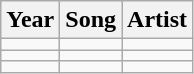<table class="wikitable">
<tr>
<th>Year</th>
<th>Song</th>
<th>Artist</th>
</tr>
<tr>
<td></td>
<td></td>
<td></td>
</tr>
<tr>
<td></td>
<td></td>
<td></td>
</tr>
<tr>
<td></td>
<td></td>
<td></td>
</tr>
</table>
